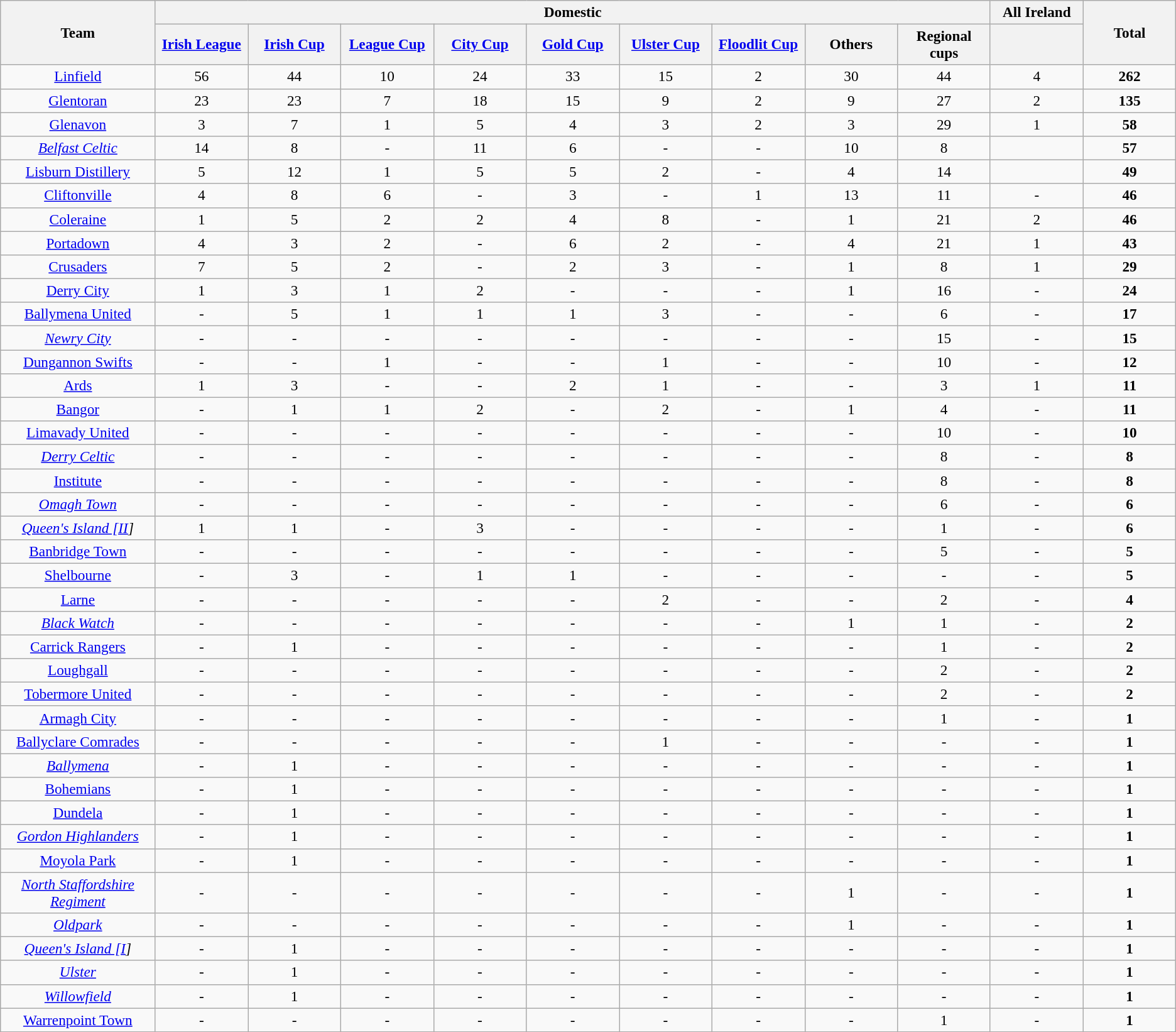<table class="wikitable sortable" style="font-size:97%; text-align: center">
<tr>
<th rowspan=2 width=10% class="wikitable sortable">Team</th>
<th colspan=9 width=18% class="unsortable">Domestic</th>
<th colspan=1 width=6% class="unsortable">All Ireland</th>
<th rowspan=2 width=6% class="wikitable sortable">Total</th>
</tr>
<tr>
<th data-sort-type="number" width=6%><a href='#'>Irish League</a></th>
<th data-sort-type="number" width=6%><a href='#'>Irish Cup</a></th>
<th data-sort-type="number" width=6%><a href='#'>League Cup</a></th>
<th data-sort-type="number" width=6%><a href='#'>City Cup</a></th>
<th data-sort-type="number" width=6%><a href='#'>Gold Cup</a></th>
<th data-sort-type="number" width=6%><a href='#'>Ulster Cup</a></th>
<th data-sort-type="number" width=6%><a href='#'>Floodlit Cup</a></th>
<th data-sort-type="number" width=6%>Others </th>
<th data-sort-type="number" width=6%>Regional cups </th>
<th data-sort-type="number" width=6%></th>
</tr>
<tr>
<td><a href='#'>Linfield</a></td>
<td>56</td>
<td>44</td>
<td>10</td>
<td>24</td>
<td>33</td>
<td>15</td>
<td>2</td>
<td>30</td>
<td>44</td>
<td>4</td>
<td><strong>262</strong></td>
</tr>
<tr>
<td><a href='#'>Glentoran</a></td>
<td>23</td>
<td>23</td>
<td>7</td>
<td>18</td>
<td>15</td>
<td>9</td>
<td>2</td>
<td>9</td>
<td>27</td>
<td>2</td>
<td><strong>135</strong></td>
</tr>
<tr>
<td><a href='#'>Glenavon</a></td>
<td>3</td>
<td>7</td>
<td>1</td>
<td>5</td>
<td>4</td>
<td>3</td>
<td>2</td>
<td>3</td>
<td>29</td>
<td>1</td>
<td><strong>58</strong></td>
</tr>
<tr>
<td><em><a href='#'>Belfast Celtic</a></em></td>
<td>14</td>
<td>8</td>
<td>-</td>
<td>11</td>
<td>6</td>
<td>-</td>
<td>-</td>
<td>10</td>
<td>8</td>
<td></td>
<td><strong>57</strong></td>
</tr>
<tr>
<td><a href='#'>Lisburn Distillery</a></td>
<td>5</td>
<td>12</td>
<td>1</td>
<td>5</td>
<td>5</td>
<td>2</td>
<td>-</td>
<td>4</td>
<td>14</td>
<td></td>
<td><strong>49</strong></td>
</tr>
<tr>
<td><a href='#'>Cliftonville</a></td>
<td>4</td>
<td>8</td>
<td>6</td>
<td>-</td>
<td>3</td>
<td>-</td>
<td>1</td>
<td>13</td>
<td>11</td>
<td>-</td>
<td><strong>46</strong></td>
</tr>
<tr>
<td><a href='#'>Coleraine</a></td>
<td>1</td>
<td>5</td>
<td>2</td>
<td>2</td>
<td>4</td>
<td>8</td>
<td>-</td>
<td>1</td>
<td>21</td>
<td>2</td>
<td><strong>46</strong></td>
</tr>
<tr>
<td><a href='#'>Portadown</a></td>
<td>4</td>
<td>3</td>
<td>2</td>
<td>-</td>
<td>6</td>
<td>2</td>
<td>-</td>
<td>4</td>
<td>21</td>
<td>1</td>
<td><strong>43</strong></td>
</tr>
<tr>
<td><a href='#'>Crusaders</a></td>
<td>7</td>
<td>5</td>
<td>2</td>
<td>-</td>
<td>2</td>
<td>3</td>
<td>-</td>
<td>1</td>
<td>8</td>
<td>1</td>
<td><strong>29</strong></td>
</tr>
<tr>
<td><a href='#'>Derry City</a></td>
<td>1</td>
<td>3</td>
<td>1</td>
<td>2</td>
<td>-</td>
<td>-</td>
<td>-</td>
<td>1</td>
<td>16</td>
<td>-</td>
<td><strong>24</strong></td>
</tr>
<tr>
<td><a href='#'>Ballymena United</a></td>
<td>-</td>
<td>5</td>
<td>1</td>
<td>1</td>
<td>1</td>
<td>3</td>
<td>-</td>
<td>-</td>
<td>6</td>
<td>-</td>
<td><strong>17</strong></td>
</tr>
<tr>
<td><em><a href='#'>Newry City</a></em></td>
<td>-</td>
<td>-</td>
<td>-</td>
<td>-</td>
<td>-</td>
<td>-</td>
<td>-</td>
<td>-</td>
<td>15</td>
<td>-</td>
<td><strong>15</strong></td>
</tr>
<tr>
<td><a href='#'>Dungannon Swifts</a></td>
<td>-</td>
<td>-</td>
<td>1</td>
<td>-</td>
<td>-</td>
<td>1</td>
<td>-</td>
<td>-</td>
<td>10</td>
<td>-</td>
<td><strong>12</strong></td>
</tr>
<tr>
<td><a href='#'>Ards</a></td>
<td>1</td>
<td>3</td>
<td>-</td>
<td>-</td>
<td>2</td>
<td>1</td>
<td>-</td>
<td>-</td>
<td>3</td>
<td>1</td>
<td><strong>11</strong></td>
</tr>
<tr>
<td><a href='#'>Bangor</a></td>
<td>-</td>
<td>1</td>
<td>1</td>
<td>2</td>
<td>-</td>
<td>2</td>
<td>-</td>
<td>1</td>
<td>4</td>
<td>-</td>
<td><strong>11</strong></td>
</tr>
<tr>
<td><a href='#'>Limavady United</a></td>
<td>-</td>
<td>-</td>
<td>-</td>
<td>-</td>
<td>-</td>
<td>-</td>
<td>-</td>
<td>-</td>
<td>10</td>
<td>-</td>
<td><strong>10</strong></td>
</tr>
<tr>
<td><em><a href='#'>Derry Celtic</a></em></td>
<td>-</td>
<td>-</td>
<td>-</td>
<td>-</td>
<td>-</td>
<td>-</td>
<td>-</td>
<td>-</td>
<td>8</td>
<td>-</td>
<td><strong>8</strong></td>
</tr>
<tr>
<td><a href='#'>Institute</a></td>
<td>-</td>
<td>-</td>
<td>-</td>
<td>-</td>
<td>-</td>
<td>-</td>
<td>-</td>
<td>-</td>
<td>8</td>
<td>-</td>
<td><strong>8</strong></td>
</tr>
<tr>
<td><em><a href='#'>Omagh Town</a></em></td>
<td>-</td>
<td>-</td>
<td>-</td>
<td>-</td>
<td>-</td>
<td>-</td>
<td>-</td>
<td>-</td>
<td>6</td>
<td>-</td>
<td><strong>6</strong></td>
</tr>
<tr>
<td><em><a href='#'>Queen's Island [II</a>]</em></td>
<td>1</td>
<td>1</td>
<td>-</td>
<td>3</td>
<td>-</td>
<td>-</td>
<td>-</td>
<td>-</td>
<td>1</td>
<td>-</td>
<td><strong>6</strong></td>
</tr>
<tr>
<td><a href='#'>Banbridge Town</a></td>
<td>-</td>
<td>-</td>
<td>-</td>
<td>-</td>
<td>-</td>
<td>-</td>
<td>-</td>
<td>-</td>
<td>5</td>
<td>-</td>
<td><strong>5</strong></td>
</tr>
<tr>
<td><a href='#'>Shelbourne</a></td>
<td>-</td>
<td>3</td>
<td>-</td>
<td>1</td>
<td>1</td>
<td>-</td>
<td>-</td>
<td>-</td>
<td>-</td>
<td>-</td>
<td><strong>5</strong></td>
</tr>
<tr>
<td><a href='#'>Larne</a></td>
<td>-</td>
<td>-</td>
<td>-</td>
<td>-</td>
<td>-</td>
<td>2</td>
<td>-</td>
<td>-</td>
<td>2</td>
<td>-</td>
<td><strong>4</strong></td>
</tr>
<tr>
<td><em><a href='#'>Black Watch</a></em></td>
<td>-</td>
<td>-</td>
<td>-</td>
<td>-</td>
<td>-</td>
<td>-</td>
<td>-</td>
<td>1</td>
<td>1</td>
<td>-</td>
<td><strong>2</strong></td>
</tr>
<tr>
<td><a href='#'>Carrick Rangers</a></td>
<td>-</td>
<td>1</td>
<td>-</td>
<td>-</td>
<td>-</td>
<td>-</td>
<td>-</td>
<td>-</td>
<td>1</td>
<td>-</td>
<td><strong>2</strong></td>
</tr>
<tr>
<td><a href='#'>Loughgall</a></td>
<td>-</td>
<td>-</td>
<td>-</td>
<td>-</td>
<td>-</td>
<td>-</td>
<td>-</td>
<td>-</td>
<td>2</td>
<td>-</td>
<td><strong>2</strong></td>
</tr>
<tr>
<td><a href='#'>Tobermore United</a></td>
<td>-</td>
<td>-</td>
<td>-</td>
<td>-</td>
<td>-</td>
<td>-</td>
<td>-</td>
<td>-</td>
<td>2</td>
<td>-</td>
<td><strong>2</strong></td>
</tr>
<tr>
<td><a href='#'>Armagh City</a></td>
<td>-</td>
<td>-</td>
<td>-</td>
<td>-</td>
<td>-</td>
<td>-</td>
<td>-</td>
<td>-</td>
<td>1</td>
<td>-</td>
<td><strong>1</strong></td>
</tr>
<tr>
<td><a href='#'>Ballyclare Comrades</a></td>
<td>-</td>
<td>-</td>
<td>-</td>
<td>-</td>
<td>-</td>
<td>1</td>
<td>-</td>
<td>-</td>
<td>-</td>
<td>-</td>
<td><strong>1</strong></td>
</tr>
<tr>
<td><em><a href='#'>Ballymena</a></em></td>
<td>-</td>
<td>1</td>
<td>-</td>
<td>-</td>
<td>-</td>
<td>-</td>
<td>-</td>
<td>-</td>
<td>-</td>
<td>-</td>
<td><strong>1</strong></td>
</tr>
<tr>
<td><a href='#'>Bohemians</a></td>
<td>-</td>
<td>1</td>
<td>-</td>
<td>-</td>
<td>-</td>
<td>-</td>
<td>-</td>
<td>-</td>
<td>-</td>
<td>-</td>
<td><strong>1</strong></td>
</tr>
<tr>
<td><a href='#'>Dundela</a></td>
<td>-</td>
<td>1</td>
<td>-</td>
<td>-</td>
<td>-</td>
<td>-</td>
<td>-</td>
<td>-</td>
<td>-</td>
<td>-</td>
<td><strong>1</strong></td>
</tr>
<tr>
<td><em><a href='#'>Gordon Highlanders</a></em></td>
<td>-</td>
<td>1</td>
<td>-</td>
<td>-</td>
<td>-</td>
<td>-</td>
<td>-</td>
<td>-</td>
<td>-</td>
<td>-</td>
<td><strong>1</strong></td>
</tr>
<tr>
<td><a href='#'>Moyola Park</a></td>
<td>-</td>
<td>1</td>
<td>-</td>
<td>-</td>
<td>-</td>
<td>-</td>
<td>-</td>
<td>-</td>
<td>-</td>
<td>-</td>
<td><strong>1</strong></td>
</tr>
<tr>
<td><em><a href='#'>North Staffordshire Regiment</a></em></td>
<td>-</td>
<td>-</td>
<td>-</td>
<td>-</td>
<td>-</td>
<td>-</td>
<td>-</td>
<td>1</td>
<td>-</td>
<td>-</td>
<td><strong>1</strong></td>
</tr>
<tr>
<td><em><a href='#'>Oldpark</a></em></td>
<td>-</td>
<td>-</td>
<td>-</td>
<td>-</td>
<td>-</td>
<td>-</td>
<td>-</td>
<td>1</td>
<td>-</td>
<td>-</td>
<td><strong>1</strong></td>
</tr>
<tr>
<td><em><a href='#'>Queen's Island [I</a>]</em></td>
<td>-</td>
<td>1</td>
<td>-</td>
<td>-</td>
<td>-</td>
<td>-</td>
<td>-</td>
<td>-</td>
<td>-</td>
<td>-</td>
<td><strong>1</strong></td>
</tr>
<tr>
<td><em><a href='#'>Ulster</a></em></td>
<td>-</td>
<td>1</td>
<td>-</td>
<td>-</td>
<td>-</td>
<td>-</td>
<td>-</td>
<td>-</td>
<td>-</td>
<td>-</td>
<td><strong>1</strong></td>
</tr>
<tr>
<td><em><a href='#'>Willowfield</a></em></td>
<td>-</td>
<td>1</td>
<td>-</td>
<td>-</td>
<td>-</td>
<td>-</td>
<td>-</td>
<td>-</td>
<td>-</td>
<td>-</td>
<td><strong>1</strong></td>
</tr>
<tr>
<td><a href='#'>Warrenpoint Town</a></td>
<td>-</td>
<td>-</td>
<td>-</td>
<td>-</td>
<td>-</td>
<td>-</td>
<td>-</td>
<td>-</td>
<td>1</td>
<td>-</td>
<td><strong>1</strong></td>
</tr>
<tr>
</tr>
</table>
